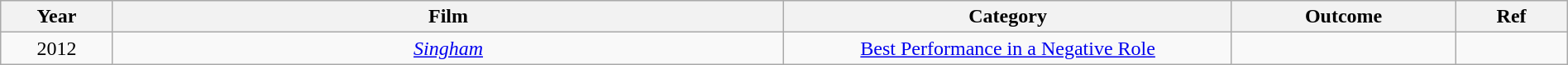<table class="wikitable" style="width:100%;">
<tr>
<th width=5%>Year</th>
<th style="width:30%;">Film</th>
<th style="width:20%;">Category</th>
<th style="width:10%;">Outcome</th>
<th style="width:5%;">Ref</th>
</tr>
<tr>
<td style="text-align:center;">2012</td>
<td style="text-align:center;"><em><a href='#'>Singham</a></em></td>
<td style="text-align:center;"><a href='#'>Best Performance in a Negative Role</a></td>
<td></td>
<td></td>
</tr>
</table>
